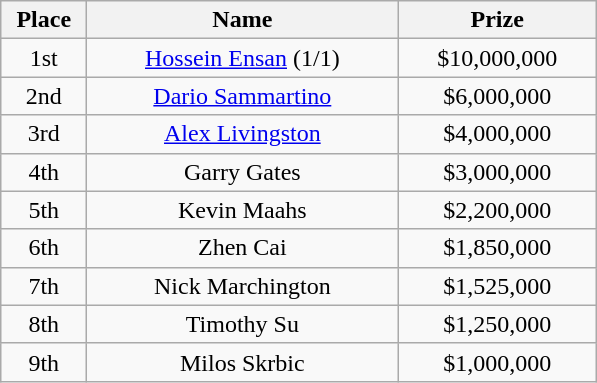<table class="wikitable">
<tr>
<th width="50">Place</th>
<th width="200">Name</th>
<th width="125">Prize</th>
</tr>
<tr>
<td align = "center">1st</td>
<td align = "center"><a href='#'>Hossein Ensan</a> (1/1)</td>
<td align = "center">$10,000,000</td>
</tr>
<tr>
<td align = "center">2nd</td>
<td align = "center"><a href='#'>Dario Sammartino</a></td>
<td align = "center">$6,000,000</td>
</tr>
<tr>
<td align = "center">3rd</td>
<td align = "center"><a href='#'>Alex Livingston</a></td>
<td align = "center">$4,000,000</td>
</tr>
<tr>
<td align = "center">4th</td>
<td align = "center">Garry Gates</td>
<td align = "center">$3,000,000</td>
</tr>
<tr>
<td align = "center">5th</td>
<td align = "center">Kevin Maahs</td>
<td align = "center">$2,200,000</td>
</tr>
<tr>
<td align = "center">6th</td>
<td align = "center">Zhen Cai</td>
<td align = "center">$1,850,000</td>
</tr>
<tr>
<td align = "center">7th</td>
<td align = "center">Nick Marchington</td>
<td align = "center">$1,525,000</td>
</tr>
<tr>
<td align = "center">8th</td>
<td align = "center">Timothy Su</td>
<td align = "center">$1,250,000</td>
</tr>
<tr>
<td align = "center">9th</td>
<td align = "center">Milos Skrbic</td>
<td align = "center">$1,000,000</td>
</tr>
</table>
